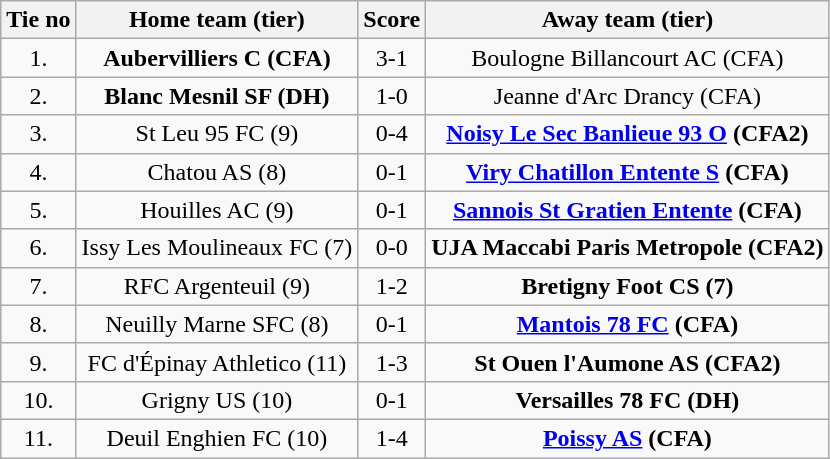<table class="wikitable" style="text-align: center">
<tr>
<th>Tie no</th>
<th>Home team (tier)</th>
<th>Score</th>
<th>Away team (tier)</th>
</tr>
<tr>
<td>1.</td>
<td><strong>Aubervilliers C (CFA)</strong></td>
<td>3-1</td>
<td>Boulogne Billancourt AC (CFA)</td>
</tr>
<tr>
<td>2.</td>
<td><strong>Blanc Mesnil SF (DH)</strong></td>
<td>1-0</td>
<td>Jeanne d'Arc Drancy (CFA)</td>
</tr>
<tr>
<td>3.</td>
<td>St Leu 95 FC (9)</td>
<td>0-4</td>
<td><strong><a href='#'>Noisy Le Sec Banlieue 93 O</a> (CFA2)</strong></td>
</tr>
<tr>
<td>4.</td>
<td>Chatou AS (8)</td>
<td>0-1</td>
<td><strong><a href='#'>Viry Chatillon Entente S</a> (CFA)</strong></td>
</tr>
<tr>
<td>5.</td>
<td>Houilles AC (9)</td>
<td>0-1 </td>
<td><strong><a href='#'>Sannois St Gratien Entente</a> (CFA)</strong></td>
</tr>
<tr>
<td>6.</td>
<td>Issy Les Moulineaux FC (7)</td>
<td>0-0 </td>
<td><strong>UJA Maccabi Paris Metropole (CFA2)</strong></td>
</tr>
<tr>
<td>7.</td>
<td>RFC Argenteuil (9)</td>
<td>1-2 </td>
<td><strong>Bretigny Foot CS (7)</strong></td>
</tr>
<tr>
<td>8.</td>
<td>Neuilly Marne SFC (8)</td>
<td>0-1</td>
<td><strong><a href='#'>Mantois 78 FC</a> (CFA)</strong></td>
</tr>
<tr>
<td>9.</td>
<td>FC d'Épinay Athletico (11)</td>
<td>1-3</td>
<td><strong>St Ouen l'Aumone AS (CFA2)</strong></td>
</tr>
<tr>
<td>10.</td>
<td>Grigny US (10)</td>
<td>0-1</td>
<td><strong>Versailles 78 FC (DH)</strong></td>
</tr>
<tr>
<td>11.</td>
<td>Deuil Enghien FC (10)</td>
<td>1-4</td>
<td><strong><a href='#'>Poissy AS</a> (CFA)</strong></td>
</tr>
</table>
